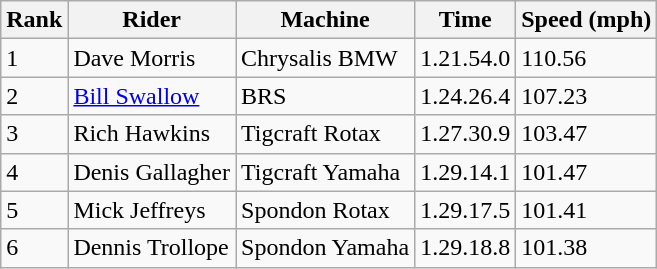<table class="wikitable">
<tr>
<th>Rank</th>
<th>Rider</th>
<th>Machine</th>
<th>Time</th>
<th>Speed (mph)</th>
</tr>
<tr>
<td>1</td>
<td> Dave Morris</td>
<td>Chrysalis BMW</td>
<td>1.21.54.0</td>
<td>110.56</td>
</tr>
<tr>
<td>2</td>
<td> <a href='#'>Bill Swallow</a></td>
<td>BRS</td>
<td>1.24.26.4</td>
<td>107.23</td>
</tr>
<tr>
<td>3</td>
<td> Rich Hawkins</td>
<td>Tigcraft Rotax</td>
<td>1.27.30.9</td>
<td>103.47</td>
</tr>
<tr>
<td>4</td>
<td> Denis Gallagher</td>
<td>Tigcraft Yamaha</td>
<td>1.29.14.1</td>
<td>101.47</td>
</tr>
<tr>
<td>5</td>
<td> Mick Jeffreys</td>
<td>Spondon Rotax</td>
<td>1.29.17.5</td>
<td>101.41</td>
</tr>
<tr>
<td>6</td>
<td> Dennis Trollope</td>
<td>Spondon Yamaha</td>
<td>1.29.18.8</td>
<td>101.38</td>
</tr>
</table>
